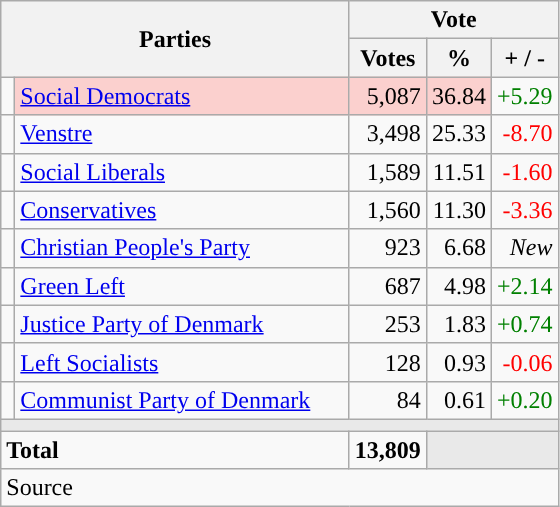<table class="wikitable" style="text-align:right;">
<tr>
<th style="text-align:centre;" rowspan="2" colspan="2" width="225">Parties</th>
<th colspan="3">Vote</th>
</tr>
<tr>
<th width="15">Votes</th>
<th width="15">%</th>
<th width="15">+ / -</th>
</tr>
<tr>
<td width="2" style="color:inherit;background:"></td>
<td bgcolor=#fbd0ce  align="left"><a href='#'>Social Democrats</a></td>
<td bgcolor=#fbd0ce>5,087</td>
<td bgcolor=#fbd0ce>36.84</td>
<td style=color:green;>+5.29</td>
</tr>
<tr>
<td width="2" style="color:inherit;background:"></td>
<td align="left"><a href='#'>Venstre</a></td>
<td>3,498</td>
<td>25.33</td>
<td style=color:red;>-8.70</td>
</tr>
<tr>
<td width="2" style="color:inherit;background:"></td>
<td align="left"><a href='#'>Social Liberals</a></td>
<td>1,589</td>
<td>11.51</td>
<td style=color:red;>-1.60</td>
</tr>
<tr>
<td width="2" style="color:inherit;background:"></td>
<td align="left"><a href='#'>Conservatives</a></td>
<td>1,560</td>
<td>11.30</td>
<td style=color:red;>-3.36</td>
</tr>
<tr>
<td width="2" style="color:inherit;background:"></td>
<td align="left"><a href='#'>Christian People's Party</a></td>
<td>923</td>
<td>6.68</td>
<td><em>New</em></td>
</tr>
<tr>
<td width="2" style="color:inherit;background:"></td>
<td align="left"><a href='#'>Green Left</a></td>
<td>687</td>
<td>4.98</td>
<td style=color:green;>+2.14</td>
</tr>
<tr>
<td width="2" style="color:inherit;background:"></td>
<td align="left"><a href='#'>Justice Party of Denmark</a></td>
<td>253</td>
<td>1.83</td>
<td style=color:green;>+0.74</td>
</tr>
<tr>
<td width="2" style="color:inherit;background:"></td>
<td align="left"><a href='#'>Left Socialists</a></td>
<td>128</td>
<td>0.93</td>
<td style=color:red;>-0.06</td>
</tr>
<tr>
<td width="2" style="color:inherit;background:"></td>
<td align="left"><a href='#'>Communist Party of Denmark</a></td>
<td>84</td>
<td>0.61</td>
<td style=color:green;>+0.20</td>
</tr>
<tr>
<td colspan="7" bgcolor="#E9E9E9"></td>
</tr>
<tr>
<td align="left" colspan="2"><strong>Total</strong></td>
<td><strong>13,809</strong></td>
<td bgcolor="#E9E9E9" colspan="2"></td>
</tr>
<tr>
<td align="left" colspan="6">Source</td>
</tr>
</table>
